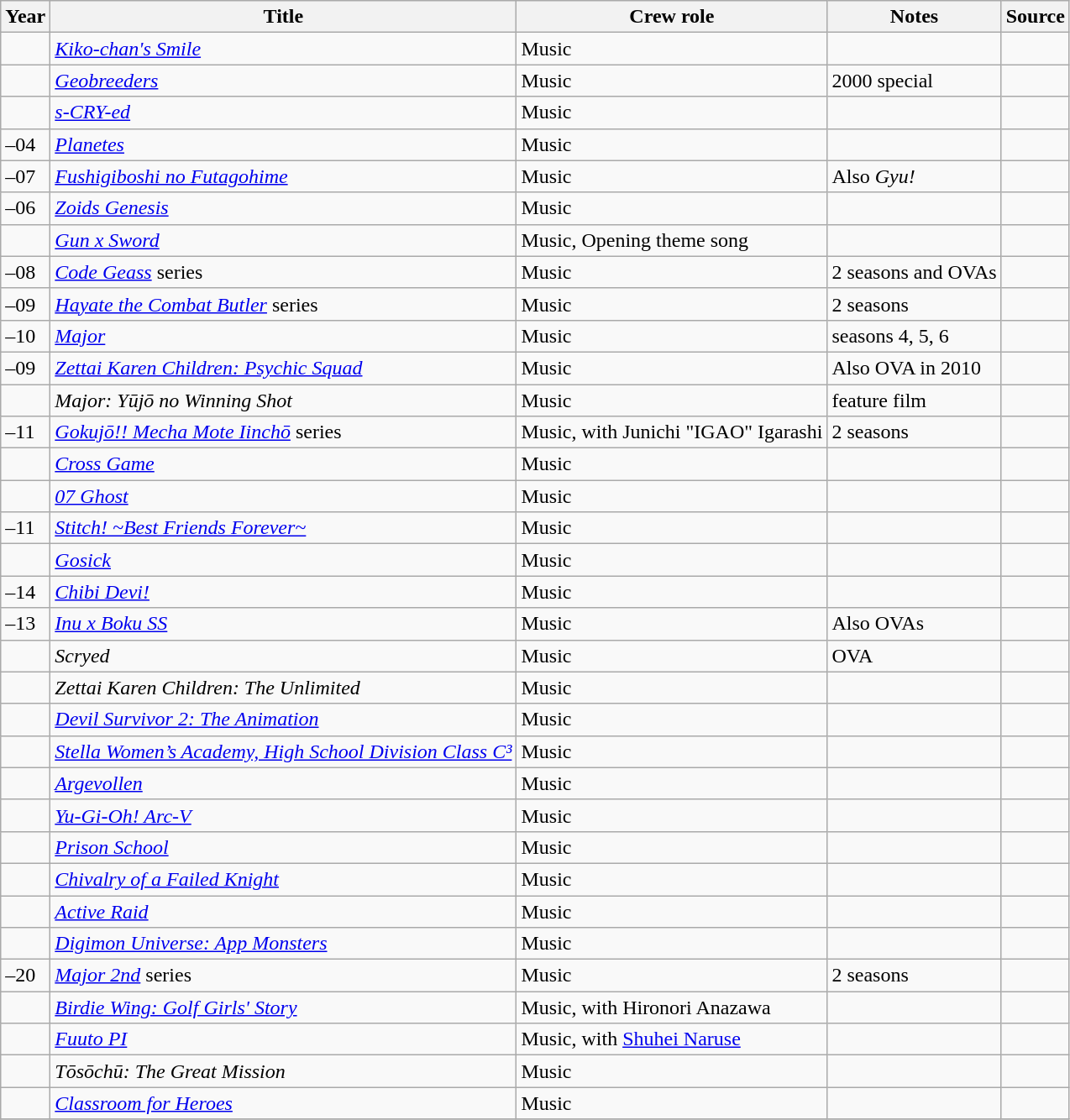<table class="wikitable sortable plainrowheaders">
<tr>
<th>Year</th>
<th>Title</th>
<th>Crew role</th>
<th class="unsortable">Notes</th>
<th class="unsortable">Source</th>
</tr>
<tr>
<td></td>
<td><em><a href='#'>Kiko-chan's Smile</a></em></td>
<td>Music</td>
<td></td>
<td></td>
</tr>
<tr>
<td></td>
<td><em><a href='#'>Geobreeders</a></em></td>
<td>Music</td>
<td>2000 special</td>
<td></td>
</tr>
<tr>
<td></td>
<td><em><a href='#'>s-CRY-ed</a></em></td>
<td>Music</td>
<td></td>
<td></td>
</tr>
<tr>
<td>–04</td>
<td><em><a href='#'>Planetes</a></em></td>
<td>Music</td>
<td></td>
<td></td>
</tr>
<tr>
<td>–07</td>
<td><em><a href='#'>Fushigiboshi no Futagohime</a></em></td>
<td>Music</td>
<td>Also <em>Gyu!</em></td>
<td></td>
</tr>
<tr>
<td>–06</td>
<td><em><a href='#'>Zoids Genesis</a></em></td>
<td>Music</td>
<td></td>
<td></td>
</tr>
<tr>
<td></td>
<td><em><a href='#'>Gun x Sword</a></em></td>
<td>Music, Opening theme song</td>
<td></td>
<td></td>
</tr>
<tr>
<td>–08</td>
<td><em><a href='#'>Code Geass</a></em> series</td>
<td>Music</td>
<td>2 seasons and OVAs</td>
<td></td>
</tr>
<tr>
<td>–09</td>
<td><em><a href='#'>Hayate the Combat Butler</a></em> series</td>
<td>Music</td>
<td>2 seasons</td>
<td></td>
</tr>
<tr>
<td>–10</td>
<td><em><a href='#'>Major</a></em></td>
<td>Music</td>
<td>seasons 4, 5, 6</td>
<td></td>
</tr>
<tr>
<td>–09</td>
<td><em><a href='#'>Zettai Karen Children: Psychic Squad</a></em></td>
<td>Music</td>
<td>Also OVA in 2010</td>
<td></td>
</tr>
<tr>
<td></td>
<td><em>Major: Yūjō no Winning Shot</em></td>
<td>Music</td>
<td>feature film</td>
<td></td>
</tr>
<tr>
<td>–11</td>
<td><em><a href='#'>Gokujō!! Mecha Mote Iinchō</a></em> series</td>
<td>Music, with Junichi "IGAO" Igarashi</td>
<td>2 seasons</td>
<td></td>
</tr>
<tr>
<td></td>
<td><em><a href='#'>Cross Game</a></em></td>
<td>Music</td>
<td></td>
<td></td>
</tr>
<tr>
<td></td>
<td><em><a href='#'>07 Ghost</a></em></td>
<td>Music</td>
<td></td>
<td></td>
</tr>
<tr>
<td>–11</td>
<td><em><a href='#'>Stitch! ~Best Friends Forever~</a></em></td>
<td>Music</td>
<td></td>
<td></td>
</tr>
<tr>
<td></td>
<td><em><a href='#'>Gosick</a></em></td>
<td>Music</td>
<td></td>
<td></td>
</tr>
<tr>
<td>–14</td>
<td><em><a href='#'>Chibi Devi!</a></em></td>
<td>Music</td>
<td></td>
<td></td>
</tr>
<tr>
<td>–13</td>
<td><em><a href='#'>Inu x Boku SS</a></em></td>
<td>Music</td>
<td>Also OVAs</td>
<td></td>
</tr>
<tr>
<td></td>
<td><em>Scryed</em></td>
<td>Music</td>
<td>OVA</td>
<td></td>
</tr>
<tr>
<td></td>
<td><em>Zettai Karen Children: The Unlimited</em></td>
<td>Music</td>
<td></td>
<td></td>
</tr>
<tr>
<td></td>
<td><em><a href='#'>Devil Survivor 2: The Animation</a></em></td>
<td>Music</td>
<td></td>
<td></td>
</tr>
<tr>
<td></td>
<td><em><a href='#'>Stella Women’s Academy, High School Division Class C³</a></em></td>
<td>Music</td>
<td></td>
<td></td>
</tr>
<tr>
<td></td>
<td><em><a href='#'>Argevollen</a></em></td>
<td>Music</td>
<td></td>
<td></td>
</tr>
<tr>
<td></td>
<td><em><a href='#'>Yu-Gi-Oh! Arc-V</a></em></td>
<td>Music</td>
<td></td>
<td></td>
</tr>
<tr>
<td></td>
<td><em><a href='#'>Prison School</a></em></td>
<td>Music</td>
<td></td>
<td></td>
</tr>
<tr>
<td></td>
<td><em><a href='#'>Chivalry of a Failed Knight</a></em></td>
<td>Music</td>
<td></td>
<td></td>
</tr>
<tr>
<td></td>
<td><em><a href='#'>Active Raid</a></em></td>
<td>Music</td>
<td></td>
<td></td>
</tr>
<tr>
<td></td>
<td><em><a href='#'>Digimon Universe: App Monsters</a></em></td>
<td>Music</td>
<td></td>
<td></td>
</tr>
<tr>
<td>–20</td>
<td><em><a href='#'>Major 2nd</a></em> series</td>
<td>Music</td>
<td>2 seasons</td>
<td></td>
</tr>
<tr>
<td></td>
<td><em><a href='#'>Birdie Wing: Golf Girls' Story</a></em></td>
<td>Music, with Hironori Anazawa</td>
<td></td>
<td></td>
</tr>
<tr>
<td></td>
<td><em><a href='#'>Fuuto PI</a></em></td>
<td>Music, with <a href='#'>Shuhei Naruse</a></td>
<td></td>
<td></td>
</tr>
<tr>
<td></td>
<td><em>Tōsōchū: The Great Mission</em></td>
<td>Music</td>
<td></td>
<td></td>
</tr>
<tr>
<td></td>
<td><em><a href='#'>Classroom for Heroes</a></em></td>
<td>Music</td>
<td></td>
<td></td>
</tr>
<tr>
</tr>
</table>
